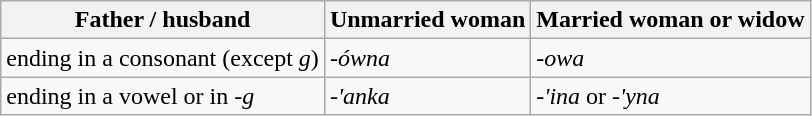<table class="wikitable" align=center>
<tr>
<th>Father / husband</th>
<th>Unmarried woman</th>
<th>Married woman or widow</th>
</tr>
<tr>
<td>ending in a consonant (except <em>g</em>)</td>
<td><em>-ówna</em></td>
<td><em>-owa</em></td>
</tr>
<tr>
<td>ending in a vowel or in <em>-g</em></td>
<td><em>-'anka</em></td>
<td><em>-'ina</em> or <em>-'yna</em></td>
</tr>
</table>
